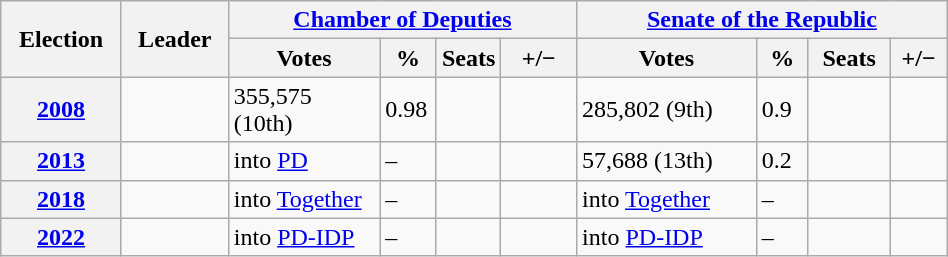<table class="wikitable" style="width:50%; border:1px #aaf solid;">
<tr>
<th rowspan="2">Election</th>
<th rowspan="2">Leader</th>
<th colspan="4"><a href='#'>Chamber of Deputies</a></th>
<th colspan="4"><a href='#'>Senate of the Republic</a></th>
</tr>
<tr>
<th style="width:16%;">Votes</th>
<th width=6%>%</th>
<th width=1%>Seats</th>
<th width=8%>+/−</th>
<th>Votes</th>
<th>%</th>
<th>Seats</th>
<th>+/−</th>
</tr>
<tr>
<th><a href='#'>2008</a></th>
<td></td>
<td>355,575 (10th)</td>
<td>0.98</td>
<td></td>
<td></td>
<td>285,802 (9th)</td>
<td>0.9</td>
<td></td>
<td></td>
</tr>
<tr>
<th><a href='#'>2013</a></th>
<td></td>
<td>into <a href='#'>PD</a></td>
<td>–</td>
<td></td>
<td></td>
<td>57,688 (13th)</td>
<td>0.2</td>
<td></td>
<td></td>
</tr>
<tr>
<th><a href='#'>2018</a></th>
<td></td>
<td>into <a href='#'>Together</a></td>
<td>–</td>
<td></td>
<td></td>
<td>into <a href='#'>Together</a></td>
<td>–</td>
<td></td>
<td></td>
</tr>
<tr>
<th><a href='#'>2022</a></th>
<td></td>
<td>into <a href='#'>PD-IDP</a></td>
<td>–</td>
<td></td>
<td></td>
<td>into <a href='#'>PD-IDP</a></td>
<td>–</td>
<td></td>
<td></td>
</tr>
</table>
